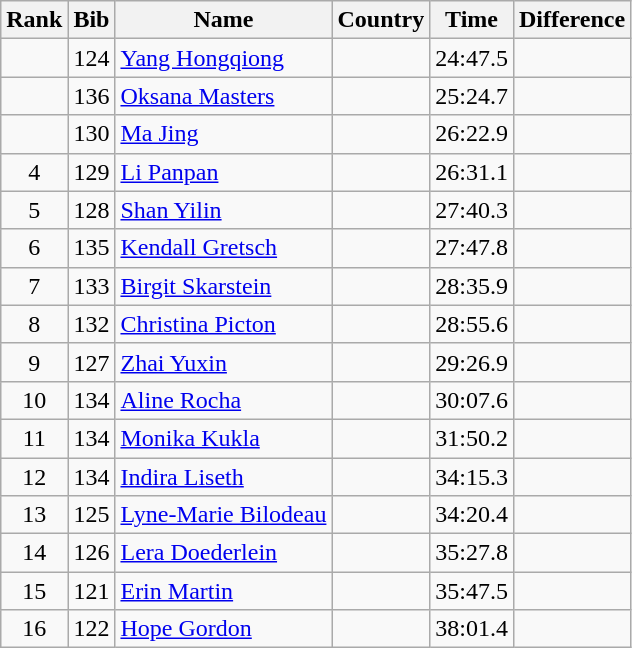<table class="wikitable sortable" style="text-align:center">
<tr>
<th>Rank</th>
<th>Bib</th>
<th>Name</th>
<th>Country</th>
<th>Time</th>
<th>Difference</th>
</tr>
<tr>
<td></td>
<td>124</td>
<td align="left"><a href='#'>Yang Hongqiong</a></td>
<td align="left"></td>
<td>24:47.5</td>
<td></td>
</tr>
<tr>
<td></td>
<td>136</td>
<td align="left"><a href='#'>Oksana Masters</a></td>
<td align=left></td>
<td>25:24.7</td>
<td></td>
</tr>
<tr>
<td></td>
<td>130</td>
<td align="left"><a href='#'>Ma Jing</a></td>
<td align=left></td>
<td>26:22.9</td>
<td></td>
</tr>
<tr>
<td>4</td>
<td>129</td>
<td align="left"><a href='#'>Li Panpan</a></td>
<td align="left"></td>
<td>26:31.1</td>
<td></td>
</tr>
<tr>
<td>5</td>
<td>128</td>
<td align="left"><a href='#'>Shan Yilin</a></td>
<td align="left"></td>
<td>27:40.3</td>
<td></td>
</tr>
<tr>
<td>6</td>
<td>135</td>
<td align="left"><a href='#'>Kendall Gretsch</a></td>
<td align=left></td>
<td>27:47.8</td>
<td></td>
</tr>
<tr>
<td>7</td>
<td>133</td>
<td align="left"><a href='#'>Birgit Skarstein</a></td>
<td align=left></td>
<td>28:35.9</td>
<td></td>
</tr>
<tr>
<td>8</td>
<td>132</td>
<td align="left"><a href='#'>Christina Picton</a></td>
<td align=left></td>
<td>28:55.6</td>
<td></td>
</tr>
<tr>
<td>9</td>
<td>127</td>
<td align="left"><a href='#'>Zhai Yuxin</a></td>
<td align=left></td>
<td>29:26.9</td>
<td></td>
</tr>
<tr>
<td>10</td>
<td>134</td>
<td align="left"><a href='#'>Aline Rocha</a></td>
<td align=left></td>
<td>30:07.6</td>
<td></td>
</tr>
<tr>
<td>11</td>
<td>134</td>
<td align="left"><a href='#'>Monika Kukla</a></td>
<td align=left></td>
<td>31:50.2</td>
<td></td>
</tr>
<tr>
<td>12</td>
<td>134</td>
<td align="left"><a href='#'>Indira Liseth</a></td>
<td align=left></td>
<td>34:15.3</td>
<td></td>
</tr>
<tr>
<td>13</td>
<td>125</td>
<td align="left"><a href='#'>Lyne-Marie Bilodeau</a></td>
<td align=left></td>
<td>34:20.4</td>
<td></td>
</tr>
<tr>
<td>14</td>
<td>126</td>
<td align="left"><a href='#'>Lera Doederlein</a></td>
<td align=left></td>
<td>35:27.8</td>
<td></td>
</tr>
<tr>
<td>15</td>
<td>121</td>
<td align="left"><a href='#'>Erin Martin</a></td>
<td align=left></td>
<td>35:47.5</td>
<td></td>
</tr>
<tr>
<td>16</td>
<td>122</td>
<td align="left"><a href='#'>Hope Gordon</a></td>
<td align=left></td>
<td>38:01.4</td>
<td></td>
</tr>
</table>
